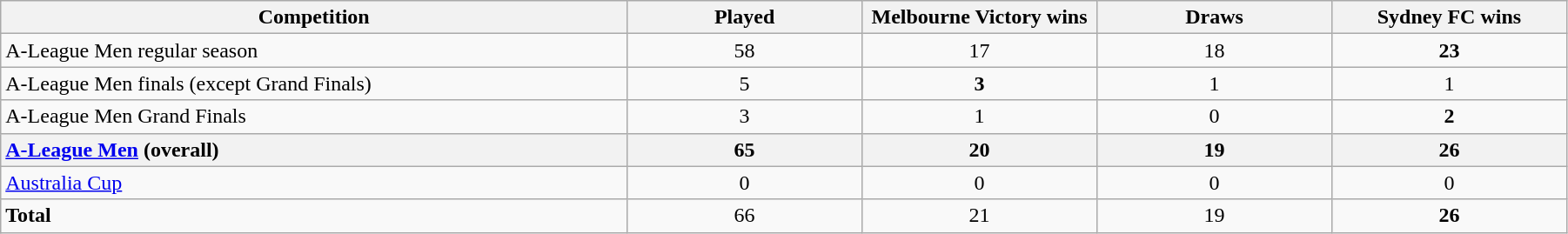<table class="wikitable" style="width:95%; text-align:center">
<tr>
<th style="width: 40%;">Competition</th>
<th style="width: 15%;">Played</th>
<th style="width: 15%;">Melbourne Victory wins</th>
<th style="width: 15%;">Draws</th>
<th style="width: 15%;">Sydney FC wins</th>
</tr>
<tr>
<td style="text-align:left">A-League Men regular season</td>
<td>58</td>
<td>17</td>
<td>18</td>
<td><strong>23</strong></td>
</tr>
<tr>
<td style="text-align:left">A-League Men finals (except Grand Finals)</td>
<td>5</td>
<td><strong>3</strong></td>
<td>1</td>
<td>1</td>
</tr>
<tr>
<td style="text-align:left">A-League Men Grand Finals</td>
<td>3</td>
<td>1</td>
<td>0</td>
<td><strong>2</strong></td>
</tr>
<tr>
<th style="text-align:left"><a href='#'>A-League Men</a> (overall)</th>
<th>65</th>
<th>20</th>
<th>19</th>
<th>26</th>
</tr>
<tr>
<td style="text-align:left"><a href='#'>Australia Cup</a></td>
<td>0</td>
<td>0</td>
<td>0</td>
<td>0</td>
</tr>
<tr>
<td style="text-align:left"><strong>Total</strong></td>
<td>66</td>
<td>21</td>
<td>19</td>
<td><strong>26</strong></td>
</tr>
</table>
